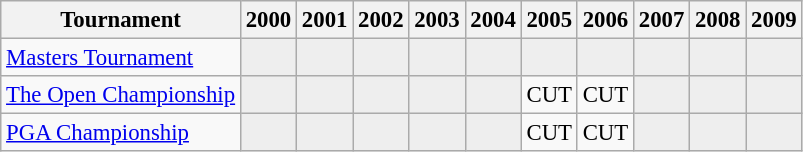<table class="wikitable" style="font-size:95%;text-align:center;">
<tr>
<th>Tournament</th>
<th>2000</th>
<th>2001</th>
<th>2002</th>
<th>2003</th>
<th>2004</th>
<th>2005</th>
<th>2006</th>
<th>2007</th>
<th>2008</th>
<th>2009</th>
</tr>
<tr>
<td align=left><a href='#'>Masters Tournament</a></td>
<td style="background:#eeeeee;"></td>
<td style="background:#eeeeee;"></td>
<td style="background:#eeeeee;"></td>
<td style="background:#eeeeee;"></td>
<td style="background:#eeeeee;"></td>
<td style="background:#eeeeee;"></td>
<td style="background:#eeeeee;"></td>
<td style="background:#eeeeee;"></td>
<td style="background:#eeeeee;"></td>
<td style="background:#eeeeee;"></td>
</tr>
<tr>
<td align=left><a href='#'>The Open Championship</a></td>
<td style="background:#eeeeee;"></td>
<td style="background:#eeeeee;"></td>
<td style="background:#eeeeee;"></td>
<td style="background:#eeeeee;"></td>
<td style="background:#eeeeee;"></td>
<td>CUT</td>
<td>CUT</td>
<td style="background:#eeeeee;"></td>
<td style="background:#eeeeee;"></td>
<td style="background:#eeeeee;"></td>
</tr>
<tr>
<td align=left><a href='#'>PGA Championship</a></td>
<td style="background:#eeeeee;"></td>
<td style="background:#eeeeee;"></td>
<td style="background:#eeeeee;"></td>
<td style="background:#eeeeee;"></td>
<td style="background:#eeeeee;"></td>
<td>CUT</td>
<td>CUT</td>
<td style="background:#eeeeee;"></td>
<td style="background:#eeeeee;"></td>
<td style="background:#eeeeee;"></td>
</tr>
</table>
